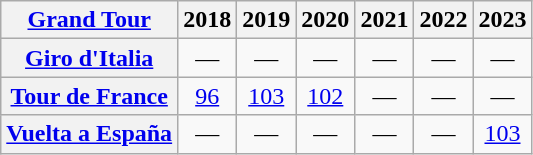<table class="wikitable plainrowheaders">
<tr>
<th scope="col"><a href='#'>Grand Tour</a></th>
<th scope="col">2018</th>
<th scope="col">2019</th>
<th scope="col">2020</th>
<th scope="col">2021</th>
<th scope="col">2022</th>
<th scope="col">2023</th>
</tr>
<tr style="text-align:center;">
<th scope="row"> <a href='#'>Giro d'Italia</a></th>
<td>—</td>
<td>—</td>
<td>—</td>
<td>—</td>
<td>—</td>
<td>—</td>
</tr>
<tr style="text-align:center;">
<th scope="row"> <a href='#'>Tour de France</a></th>
<td><a href='#'>96</a></td>
<td><a href='#'>103</a></td>
<td><a href='#'>102</a></td>
<td>—</td>
<td>—</td>
<td>—</td>
</tr>
<tr style="text-align:center;">
<th scope="row"> <a href='#'>Vuelta a España</a></th>
<td>—</td>
<td>—</td>
<td>—</td>
<td>—</td>
<td>—</td>
<td><a href='#'>103</a></td>
</tr>
</table>
